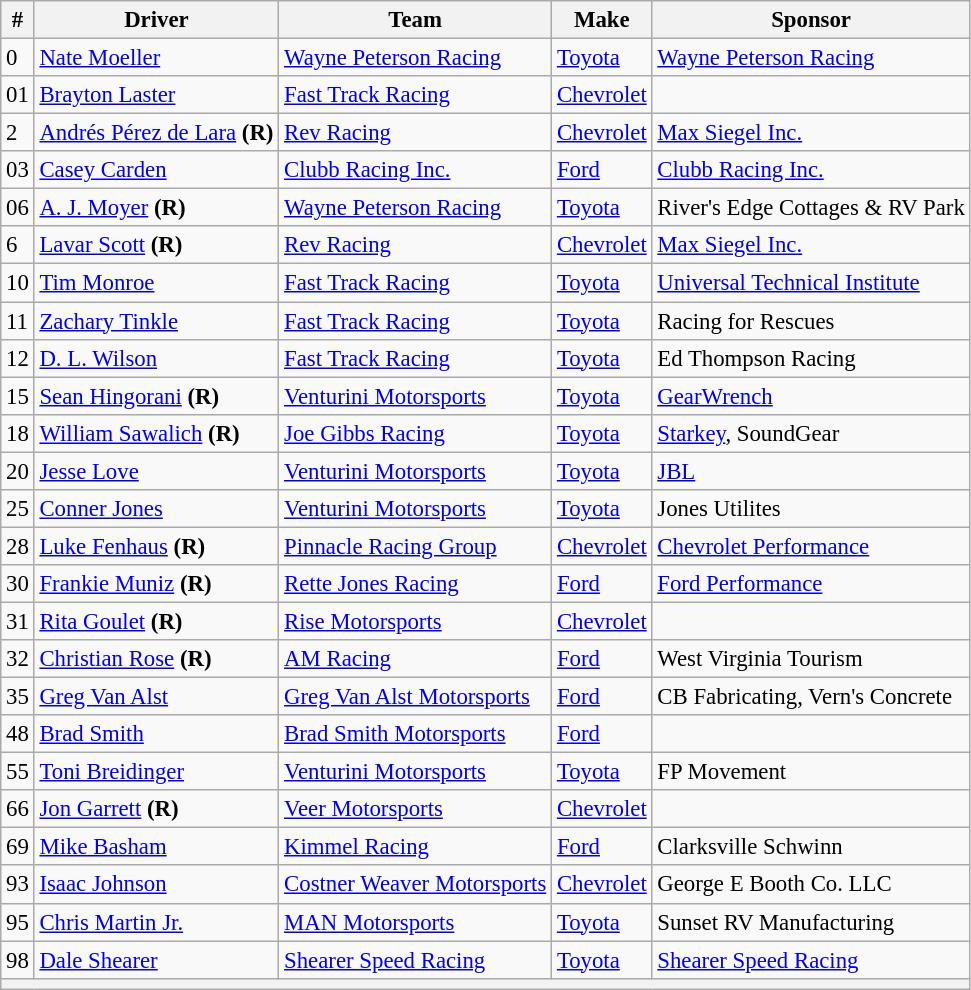<table class="wikitable" style="font-size: 95%;">
<tr>
<th>#</th>
<th>Driver</th>
<th>Team</th>
<th>Make</th>
<th>Sponsor</th>
</tr>
<tr>
<td>0</td>
<td><a href='#'>Nate Moeller</a></td>
<td><a href='#'>Wayne Peterson Racing</a></td>
<td><a href='#'>Toyota</a></td>
<td><a href='#'>Wayne Peterson Racing</a></td>
</tr>
<tr>
<td>01</td>
<td><a href='#'>Brayton Laster</a></td>
<td><a href='#'>Fast Track Racing</a></td>
<td><a href='#'>Chevrolet</a></td>
<td></td>
</tr>
<tr>
<td>2</td>
<td><a href='#'>Andrés Pérez de Lara</a> <strong>(R)</strong></td>
<td><a href='#'>Rev Racing</a></td>
<td><a href='#'>Chevrolet</a></td>
<td><a href='#'>Max Siegel Inc.</a></td>
</tr>
<tr>
<td>03</td>
<td><a href='#'>Casey Carden</a></td>
<td><a href='#'>Clubb Racing Inc.</a></td>
<td><a href='#'>Ford</a></td>
<td><a href='#'>Clubb Racing Inc.</a></td>
</tr>
<tr>
<td>06</td>
<td><a href='#'>A. J. Moyer</a> <strong>(R)</strong></td>
<td><a href='#'>Wayne Peterson Racing</a></td>
<td><a href='#'>Toyota</a></td>
<td>River's Edge Cottages & RV Park</td>
</tr>
<tr>
<td>6</td>
<td><a href='#'>Lavar Scott</a> <strong>(R)</strong></td>
<td><a href='#'>Rev Racing</a></td>
<td><a href='#'>Chevrolet</a></td>
<td><a href='#'>Max Siegel Inc.</a></td>
</tr>
<tr>
<td>10</td>
<td><a href='#'>Tim Monroe</a></td>
<td><a href='#'>Fast Track Racing</a></td>
<td><a href='#'>Toyota</a></td>
<td><a href='#'>Universal Technical Institute</a></td>
</tr>
<tr>
<td>11</td>
<td><a href='#'>Zachary Tinkle</a></td>
<td><a href='#'>Fast Track Racing</a></td>
<td><a href='#'>Toyota</a></td>
<td>Racing for Rescues</td>
</tr>
<tr>
<td>12</td>
<td><a href='#'>D. L. Wilson</a></td>
<td><a href='#'>Fast Track Racing</a></td>
<td><a href='#'>Toyota</a></td>
<td>Ed Thompson Racing</td>
</tr>
<tr>
<td>15</td>
<td><a href='#'>Sean Hingorani</a> <strong>(R)</strong></td>
<td><a href='#'>Venturini Motorsports</a></td>
<td><a href='#'>Toyota</a></td>
<td><a href='#'>GearWrench</a></td>
</tr>
<tr>
<td>18</td>
<td><a href='#'>William Sawalich</a> <strong>(R)</strong></td>
<td><a href='#'>Joe Gibbs Racing</a></td>
<td><a href='#'>Toyota</a></td>
<td><a href='#'>Starkey</a>, SoundGear</td>
</tr>
<tr>
<td>20</td>
<td><a href='#'>Jesse Love</a></td>
<td><a href='#'>Venturini Motorsports</a></td>
<td><a href='#'>Toyota</a></td>
<td><a href='#'>JBL</a></td>
</tr>
<tr>
<td>25</td>
<td><a href='#'>Conner Jones</a></td>
<td><a href='#'>Venturini Motorsports</a></td>
<td><a href='#'>Toyota</a></td>
<td>Jones Utilites</td>
</tr>
<tr>
<td>28</td>
<td><a href='#'>Luke Fenhaus</a> <strong>(R)</strong></td>
<td><a href='#'>Pinnacle Racing Group</a></td>
<td><a href='#'>Chevrolet</a></td>
<td><a href='#'>Chevrolet Performance</a></td>
</tr>
<tr>
<td>30</td>
<td><a href='#'>Frankie Muniz</a> <strong>(R)</strong></td>
<td><a href='#'>Rette Jones Racing</a></td>
<td><a href='#'>Ford</a></td>
<td><a href='#'>Ford Performance</a></td>
</tr>
<tr>
<td>31</td>
<td><a href='#'>Rita Goulet</a> <strong>(R)</strong></td>
<td><a href='#'>Rise Motorsports</a></td>
<td><a href='#'>Chevrolet</a></td>
<td></td>
</tr>
<tr>
<td>32</td>
<td><a href='#'>Christian Rose</a> <strong>(R)</strong></td>
<td><a href='#'>AM Racing</a></td>
<td><a href='#'>Ford</a></td>
<td>West Virginia Tourism</td>
</tr>
<tr>
<td>35</td>
<td nowrap=""><a href='#'>Greg Van Alst</a></td>
<td><a href='#'>Greg Van Alst Motorsports</a></td>
<td><a href='#'>Ford</a></td>
<td>CB Fabricating, Vern's Concrete</td>
</tr>
<tr>
<td>48</td>
<td><a href='#'>Brad Smith</a></td>
<td><a href='#'>Brad Smith Motorsports</a></td>
<td><a href='#'>Ford</a></td>
<td></td>
</tr>
<tr>
<td>55</td>
<td nowrap=""><a href='#'>Toni Breidinger</a></td>
<td><a href='#'>Venturini Motorsports</a></td>
<td><a href='#'>Toyota</a></td>
<td>FP Movement</td>
</tr>
<tr>
<td>66</td>
<td><a href='#'>Jon Garrett</a> <strong>(R)</strong></td>
<td><a href='#'>Veer Motorsports</a></td>
<td><a href='#'>Chevrolet</a></td>
<td></td>
</tr>
<tr>
<td>69</td>
<td><a href='#'>Mike Basham</a></td>
<td><a href='#'>Kimmel Racing</a></td>
<td><a href='#'>Ford</a></td>
<td>Clarksville Schwinn</td>
</tr>
<tr>
<td>93</td>
<td><a href='#'>Isaac Johnson</a></td>
<td><a href='#'>Costner Weaver Motorsports</a></td>
<td><a href='#'>Chevrolet</a></td>
<td>George E Booth Co. LLC</td>
</tr>
<tr>
<td>95</td>
<td><a href='#'>Chris Martin Jr.</a></td>
<td><a href='#'>MAN Motorsports</a></td>
<td><a href='#'>Toyota</a></td>
<td>Sunset RV Manufacturing</td>
</tr>
<tr>
<td>98</td>
<td><a href='#'>Dale Shearer</a></td>
<td><a href='#'>Shearer Speed Racing</a></td>
<td><a href='#'>Toyota</a></td>
<td><a href='#'>Shearer Speed Racing</a></td>
</tr>
<tr>
<th colspan="5"></th>
</tr>
</table>
